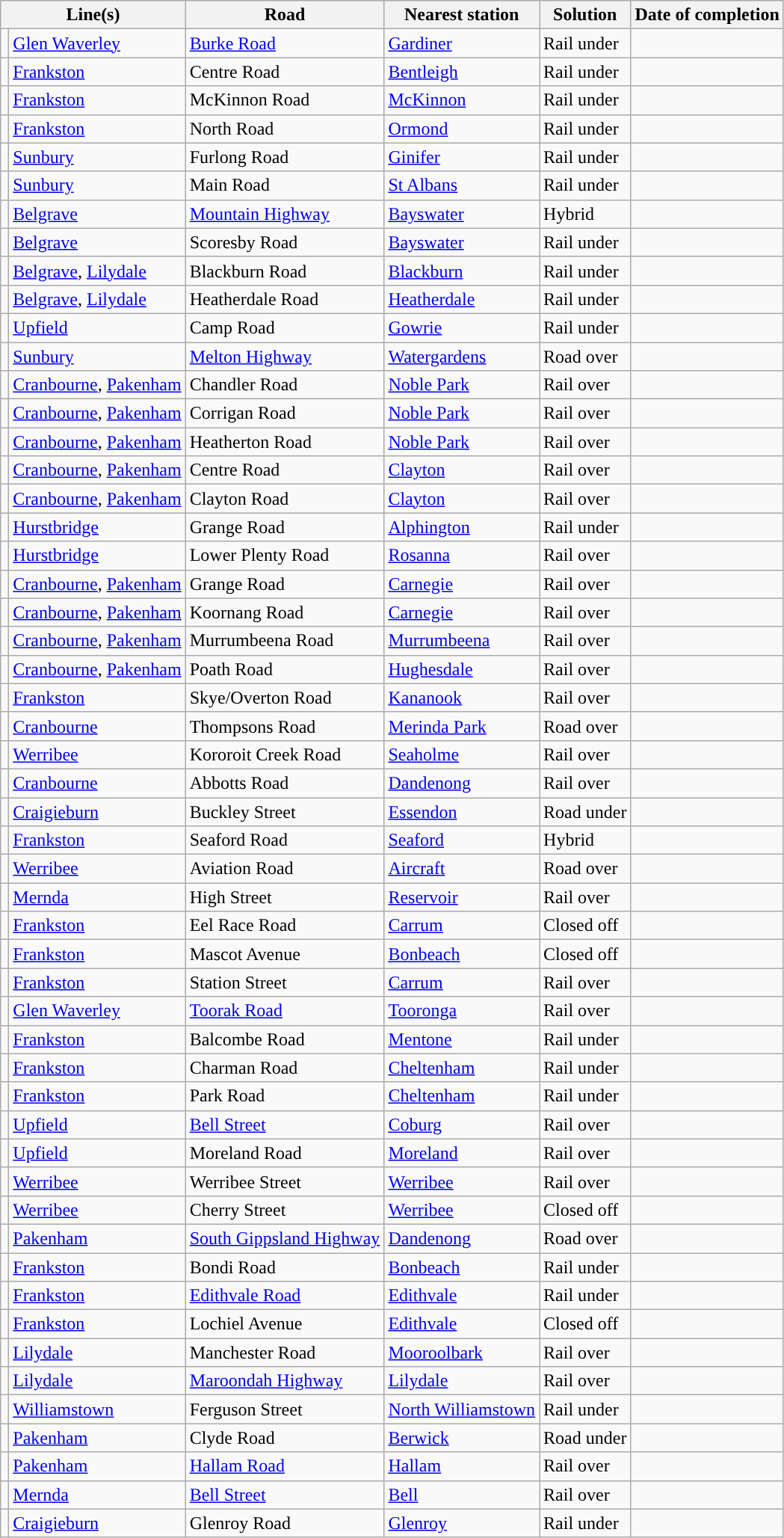<table class="wikitable sortable">
<tr>
<th colspan="2">Line(s)</th>
<th>Road</th>
<th>Nearest station</th>
<th>Solution</th>
<th>Date of completion</th>
</tr>
<tr>
<td style="background-color:#"></td>
<td><a href='#'>Glen Waverley</a></td>
<td><a href='#'>Burke Road</a></td>
<td><a href='#'>Gardiner</a></td>
<td>Rail under</td>
<td></td>
</tr>
<tr>
<td style="background-color:#"></td>
<td><a href='#'>Frankston</a></td>
<td>Centre Road</td>
<td><a href='#'>Bentleigh</a></td>
<td>Rail under</td>
<td></td>
</tr>
<tr>
<td style="background-color:#"></td>
<td><a href='#'>Frankston</a></td>
<td>McKinnon Road</td>
<td><a href='#'>McKinnon</a></td>
<td>Rail under</td>
<td></td>
</tr>
<tr>
<td style="background-color:#"></td>
<td><a href='#'>Frankston</a></td>
<td>North Road</td>
<td><a href='#'>Ormond</a></td>
<td>Rail under</td>
<td></td>
</tr>
<tr>
<td style="background-color:#"></td>
<td><a href='#'>Sunbury</a></td>
<td>Furlong Road</td>
<td><a href='#'>Ginifer</a></td>
<td>Rail under</td>
<td></td>
</tr>
<tr>
<td style="background-color:#"></td>
<td><a href='#'>Sunbury</a></td>
<td>Main Road</td>
<td><a href='#'>St Albans</a></td>
<td>Rail under</td>
<td></td>
</tr>
<tr>
<td style="background-color:#"></td>
<td><a href='#'>Belgrave</a></td>
<td><a href='#'>Mountain Highway</a></td>
<td><a href='#'>Bayswater</a></td>
<td>Hybrid</td>
<td></td>
</tr>
<tr>
<td style="background-color:#"></td>
<td><a href='#'>Belgrave</a></td>
<td>Scoresby Road</td>
<td><a href='#'>Bayswater</a></td>
<td>Rail under</td>
<td></td>
</tr>
<tr>
<td style="background-color:#"></td>
<td><a href='#'>Belgrave</a>, <a href='#'>Lilydale</a></td>
<td>Blackburn Road</td>
<td><a href='#'>Blackburn</a></td>
<td>Rail under</td>
<td></td>
</tr>
<tr>
<td style="background-color:#"></td>
<td><a href='#'>Belgrave</a>, <a href='#'>Lilydale</a></td>
<td>Heatherdale Road</td>
<td><a href='#'>Heatherdale</a></td>
<td>Rail under</td>
<td></td>
</tr>
<tr>
<td style="background-color:#"></td>
<td><a href='#'>Upfield</a></td>
<td>Camp Road</td>
<td><a href='#'>Gowrie</a></td>
<td>Rail under</td>
<td></td>
</tr>
<tr>
<td style="background-color:#"></td>
<td><a href='#'>Sunbury</a></td>
<td><a href='#'>Melton Highway</a></td>
<td><a href='#'>Watergardens</a></td>
<td>Road over</td>
<td></td>
</tr>
<tr>
<td style="background-color:#"></td>
<td><a href='#'>Cranbourne</a>, <a href='#'>Pakenham</a></td>
<td>Chandler Road</td>
<td><a href='#'>Noble Park</a></td>
<td>Rail over</td>
<td></td>
</tr>
<tr>
<td style="background-color:#"></td>
<td><a href='#'>Cranbourne</a>, <a href='#'>Pakenham</a></td>
<td>Corrigan Road</td>
<td><a href='#'>Noble Park</a></td>
<td>Rail over</td>
<td></td>
</tr>
<tr>
<td style="background-color:#"></td>
<td><a href='#'>Cranbourne</a>, <a href='#'>Pakenham</a></td>
<td>Heatherton Road</td>
<td><a href='#'>Noble Park</a></td>
<td>Rail over</td>
<td></td>
</tr>
<tr>
<td style="background-color:#"></td>
<td><a href='#'>Cranbourne</a>, <a href='#'>Pakenham</a></td>
<td>Centre Road</td>
<td><a href='#'>Clayton</a></td>
<td>Rail over</td>
<td></td>
</tr>
<tr>
<td style="background-color:#"></td>
<td><a href='#'>Cranbourne</a>, <a href='#'>Pakenham</a></td>
<td>Clayton Road</td>
<td><a href='#'>Clayton</a></td>
<td>Rail over</td>
<td></td>
</tr>
<tr>
<td style="background-color:#"></td>
<td><a href='#'>Hurstbridge</a></td>
<td>Grange Road</td>
<td><a href='#'>Alphington</a></td>
<td>Rail under</td>
<td></td>
</tr>
<tr>
<td style="background-color:#"></td>
<td><a href='#'>Hurstbridge</a></td>
<td>Lower Plenty Road</td>
<td><a href='#'>Rosanna</a></td>
<td>Rail over</td>
<td></td>
</tr>
<tr>
<td style="background-color:#"></td>
<td><a href='#'>Cranbourne</a>, <a href='#'>Pakenham</a></td>
<td>Grange Road</td>
<td><a href='#'>Carnegie</a></td>
<td>Rail over</td>
<td></td>
</tr>
<tr>
<td style="background-color:#"></td>
<td><a href='#'>Cranbourne</a>, <a href='#'>Pakenham</a></td>
<td>Koornang Road</td>
<td><a href='#'>Carnegie</a></td>
<td>Rail over</td>
<td></td>
</tr>
<tr>
<td style="background-color:#"></td>
<td><a href='#'>Cranbourne</a>, <a href='#'>Pakenham</a></td>
<td>Murrumbeena Road</td>
<td><a href='#'>Murrumbeena</a></td>
<td>Rail over</td>
<td></td>
</tr>
<tr>
<td style="background-color:#"></td>
<td><a href='#'>Cranbourne</a>, <a href='#'>Pakenham</a></td>
<td>Poath Road</td>
<td><a href='#'>Hughesdale</a></td>
<td>Rail over</td>
<td></td>
</tr>
<tr>
<td style="background-color:#"></td>
<td><a href='#'>Frankston</a></td>
<td>Skye/Overton Road</td>
<td><a href='#'>Kananook</a></td>
<td>Rail over</td>
<td></td>
</tr>
<tr>
<td style="background-color:#"></td>
<td><a href='#'>Cranbourne</a></td>
<td>Thompsons Road</td>
<td><a href='#'>Merinda Park</a></td>
<td>Road over</td>
<td></td>
</tr>
<tr>
<td style="background-color:#"></td>
<td><a href='#'>Werribee</a></td>
<td>Kororoit Creek Road</td>
<td><a href='#'>Seaholme</a></td>
<td>Rail over</td>
<td></td>
</tr>
<tr>
<td style="background-color:#"></td>
<td><a href='#'>Cranbourne</a></td>
<td>Abbotts Road</td>
<td><a href='#'>Dandenong</a></td>
<td>Rail over</td>
<td></td>
</tr>
<tr>
<td style="background-color:#"></td>
<td><a href='#'>Craigieburn</a></td>
<td>Buckley Street</td>
<td><a href='#'>Essendon</a></td>
<td>Road under</td>
<td></td>
</tr>
<tr>
<td style="background-color:#"></td>
<td><a href='#'>Frankston</a></td>
<td>Seaford Road</td>
<td><a href='#'>Seaford</a></td>
<td>Hybrid</td>
<td></td>
</tr>
<tr>
<td style="background-color:#"></td>
<td><a href='#'>Werribee</a></td>
<td>Aviation Road</td>
<td><a href='#'>Aircraft</a></td>
<td>Road over</td>
<td></td>
</tr>
<tr>
<td style="background-color:#"></td>
<td><a href='#'>Mernda</a></td>
<td>High Street</td>
<td><a href='#'>Reservoir</a></td>
<td>Rail over</td>
<td></td>
</tr>
<tr>
<td style="background-color:#"></td>
<td><a href='#'>Frankston</a></td>
<td>Eel Race Road</td>
<td><a href='#'>Carrum</a></td>
<td>Closed off</td>
<td></td>
</tr>
<tr>
<td style="background-color:#"></td>
<td><a href='#'>Frankston</a></td>
<td>Mascot Avenue</td>
<td><a href='#'>Bonbeach</a></td>
<td>Closed off</td>
<td></td>
</tr>
<tr>
<td style="background-color:#"></td>
<td><a href='#'>Frankston</a></td>
<td>Station Street</td>
<td><a href='#'>Carrum</a></td>
<td>Rail over</td>
<td></td>
</tr>
<tr>
<td style="background-color:#"></td>
<td><a href='#'>Glen Waverley</a></td>
<td><a href='#'>Toorak Road</a></td>
<td><a href='#'>Tooronga</a></td>
<td>Rail over</td>
<td></td>
</tr>
<tr>
<td style="background-color:#"></td>
<td><a href='#'>Frankston</a></td>
<td>Balcombe Road</td>
<td><a href='#'>Mentone</a></td>
<td>Rail under</td>
<td></td>
</tr>
<tr>
<td style="background-color:#"></td>
<td><a href='#'>Frankston</a></td>
<td>Charman Road</td>
<td><a href='#'>Cheltenham</a></td>
<td>Rail under</td>
<td></td>
</tr>
<tr>
<td style="background-color:#"></td>
<td><a href='#'>Frankston</a></td>
<td>Park Road</td>
<td><a href='#'>Cheltenham</a></td>
<td>Rail under</td>
<td></td>
</tr>
<tr>
<td style="background-color:#"></td>
<td><a href='#'>Upfield</a></td>
<td><a href='#'>Bell Street</a></td>
<td><a href='#'>Coburg</a></td>
<td>Rail over</td>
<td></td>
</tr>
<tr>
<td style="background-color:#"></td>
<td><a href='#'>Upfield</a></td>
<td>Moreland Road</td>
<td><a href='#'>Moreland</a></td>
<td>Rail over</td>
<td></td>
</tr>
<tr>
<td style="background-color:#"></td>
<td><a href='#'>Werribee</a></td>
<td>Werribee Street</td>
<td><a href='#'>Werribee</a></td>
<td>Rail over</td>
<td></td>
</tr>
<tr>
<td style="background-color:#"></td>
<td><a href='#'>Werribee</a></td>
<td>Cherry Street</td>
<td><a href='#'>Werribee</a></td>
<td>Closed off</td>
<td></td>
</tr>
<tr>
<td style="background-color:#"></td>
<td><a href='#'>Pakenham</a></td>
<td><a href='#'>South Gippsland Highway</a></td>
<td><a href='#'>Dandenong</a></td>
<td>Road over</td>
<td></td>
</tr>
<tr>
<td style="background-color:#"></td>
<td><a href='#'>Frankston</a></td>
<td>Bondi Road</td>
<td><a href='#'>Bonbeach</a></td>
<td>Rail under</td>
<td></td>
</tr>
<tr>
<td style="background-color:#"></td>
<td><a href='#'>Frankston</a></td>
<td><a href='#'>Edithvale Road</a></td>
<td><a href='#'>Edithvale</a></td>
<td>Rail under</td>
<td></td>
</tr>
<tr>
<td style="background-color:#"></td>
<td><a href='#'>Frankston</a></td>
<td>Lochiel Avenue</td>
<td><a href='#'>Edithvale</a></td>
<td>Closed off</td>
<td></td>
</tr>
<tr>
<td style="background-color:#"></td>
<td><a href='#'>Lilydale</a></td>
<td>Manchester Road</td>
<td><a href='#'>Mooroolbark</a></td>
<td>Rail over</td>
<td></td>
</tr>
<tr>
<td style="background-color:#"></td>
<td><a href='#'>Lilydale</a></td>
<td><a href='#'>Maroondah Highway</a></td>
<td><a href='#'>Lilydale</a></td>
<td>Rail over</td>
<td></td>
</tr>
<tr>
<td style="background-color:#"></td>
<td><a href='#'>Williamstown</a></td>
<td>Ferguson Street</td>
<td><a href='#'>North Williamstown</a></td>
<td>Rail under</td>
<td></td>
</tr>
<tr>
<td style="background-color:#"></td>
<td><a href='#'>Pakenham</a></td>
<td>Clyde Road</td>
<td><a href='#'>Berwick</a></td>
<td>Road under</td>
<td></td>
</tr>
<tr>
<td style="background-color:#"></td>
<td><a href='#'>Pakenham</a></td>
<td><a href='#'>Hallam Road</a></td>
<td><a href='#'>Hallam</a></td>
<td>Rail over</td>
<td></td>
</tr>
<tr>
<td style="background-color:#"></td>
<td><a href='#'>Mernda</a></td>
<td><a href='#'>Bell Street</a></td>
<td><a href='#'>Bell</a></td>
<td>Rail over</td>
<td></td>
</tr>
<tr>
<td style="background-color:#"></td>
<td><a href='#'>Craigieburn</a></td>
<td>Glenroy Road</td>
<td><a href='#'>Glenroy</a></td>
<td>Rail under</td>
<td></td>
</tr>
</table>
